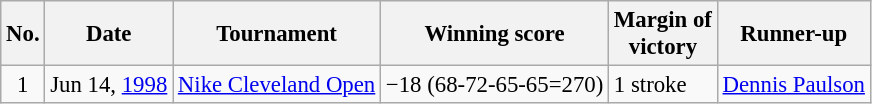<table class="wikitable" style="font-size:95%;">
<tr>
<th>No.</th>
<th>Date</th>
<th>Tournament</th>
<th>Winning score</th>
<th>Margin of<br>victory</th>
<th>Runner-up</th>
</tr>
<tr>
<td align=center>1</td>
<td>Jun 14, <a href='#'>1998</a></td>
<td><a href='#'>Nike Cleveland Open</a></td>
<td>−18 (68-72-65-65=270)</td>
<td>1 stroke</td>
<td> <a href='#'>Dennis Paulson</a></td>
</tr>
</table>
